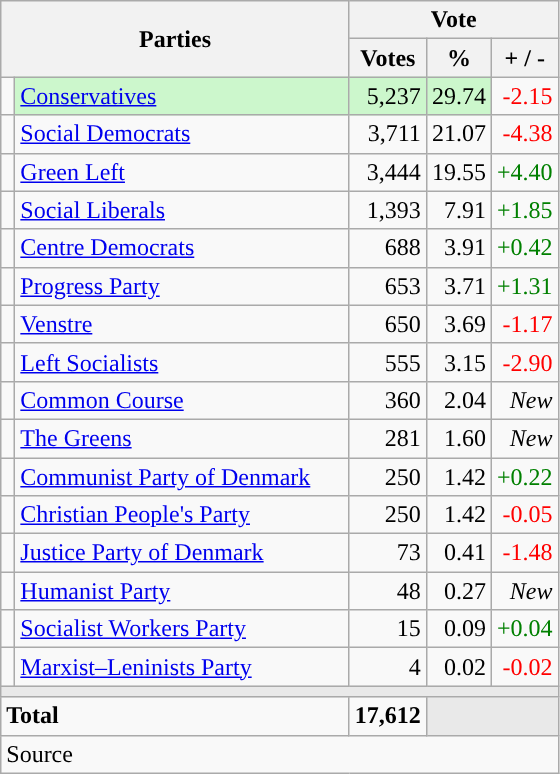<table class="wikitable" style="text-align:right;">
<tr>
<th style="text-align:centre;" rowspan="2" colspan="2" width="225">Parties</th>
<th colspan="3">Vote</th>
</tr>
<tr>
<th width="15">Votes</th>
<th width="15">%</th>
<th width="15">+ / -</th>
</tr>
<tr>
<td width="2" style="color:inherit;background:"></td>
<td bgcolor=#ccf7cc  align="left"><a href='#'>Conservatives</a></td>
<td bgcolor=#ccf7cc>5,237</td>
<td bgcolor=#ccf7cc>29.74</td>
<td style=color:red;>-2.15</td>
</tr>
<tr>
<td width="2" style="color:inherit;background:"></td>
<td align="left"><a href='#'>Social Democrats</a></td>
<td>3,711</td>
<td>21.07</td>
<td style=color:red;>-4.38</td>
</tr>
<tr>
<td width="2" style="color:inherit;background:"></td>
<td align="left"><a href='#'>Green Left</a></td>
<td>3,444</td>
<td>19.55</td>
<td style=color:green;>+4.40</td>
</tr>
<tr>
<td width="2" style="color:inherit;background:"></td>
<td align="left"><a href='#'>Social Liberals</a></td>
<td>1,393</td>
<td>7.91</td>
<td style=color:green;>+1.85</td>
</tr>
<tr>
<td width="2" style="color:inherit;background:"></td>
<td align="left"><a href='#'>Centre Democrats</a></td>
<td>688</td>
<td>3.91</td>
<td style=color:green;>+0.42</td>
</tr>
<tr>
<td width="2" style="color:inherit;background:"></td>
<td align="left"><a href='#'>Progress Party</a></td>
<td>653</td>
<td>3.71</td>
<td style=color:green;>+1.31</td>
</tr>
<tr>
<td width="2" style="color:inherit;background:"></td>
<td align="left"><a href='#'>Venstre</a></td>
<td>650</td>
<td>3.69</td>
<td style=color:red;>-1.17</td>
</tr>
<tr>
<td width="2" style="color:inherit;background:"></td>
<td align="left"><a href='#'>Left Socialists</a></td>
<td>555</td>
<td>3.15</td>
<td style=color:red;>-2.90</td>
</tr>
<tr>
<td width="2" style="color:inherit;background:"></td>
<td align="left"><a href='#'>Common Course</a></td>
<td>360</td>
<td>2.04</td>
<td><em>New</em></td>
</tr>
<tr>
<td width="2" style="color:inherit;background:"></td>
<td align="left"><a href='#'>The Greens</a></td>
<td>281</td>
<td>1.60</td>
<td><em>New</em></td>
</tr>
<tr>
<td width="2" style="color:inherit;background:"></td>
<td align="left"><a href='#'>Communist Party of Denmark</a></td>
<td>250</td>
<td>1.42</td>
<td style=color:green;>+0.22</td>
</tr>
<tr>
<td width="2" style="color:inherit;background:"></td>
<td align="left"><a href='#'>Christian People's Party</a></td>
<td>250</td>
<td>1.42</td>
<td style=color:red;>-0.05</td>
</tr>
<tr>
<td width="2" style="color:inherit;background:"></td>
<td align="left"><a href='#'>Justice Party of Denmark</a></td>
<td>73</td>
<td>0.41</td>
<td style=color:red;>-1.48</td>
</tr>
<tr>
<td width="2" style="color:inherit;background:"></td>
<td align="left"><a href='#'>Humanist Party</a></td>
<td>48</td>
<td>0.27</td>
<td><em>New</em></td>
</tr>
<tr>
<td width="2" style="color:inherit;background:"></td>
<td align="left"><a href='#'>Socialist Workers Party</a></td>
<td>15</td>
<td>0.09</td>
<td style=color:green;>+0.04</td>
</tr>
<tr>
<td width="2" style="color:inherit;background:"></td>
<td align="left"><a href='#'>Marxist–Leninists Party</a></td>
<td>4</td>
<td>0.02</td>
<td style=color:red;>-0.02</td>
</tr>
<tr>
<td colspan="7" bgcolor="#E9E9E9"></td>
</tr>
<tr>
<td align="left" colspan="2"><strong>Total</strong></td>
<td><strong>17,612</strong></td>
<td bgcolor="#E9E9E9" colspan="2"></td>
</tr>
<tr>
<td align="left" colspan="6">Source</td>
</tr>
</table>
